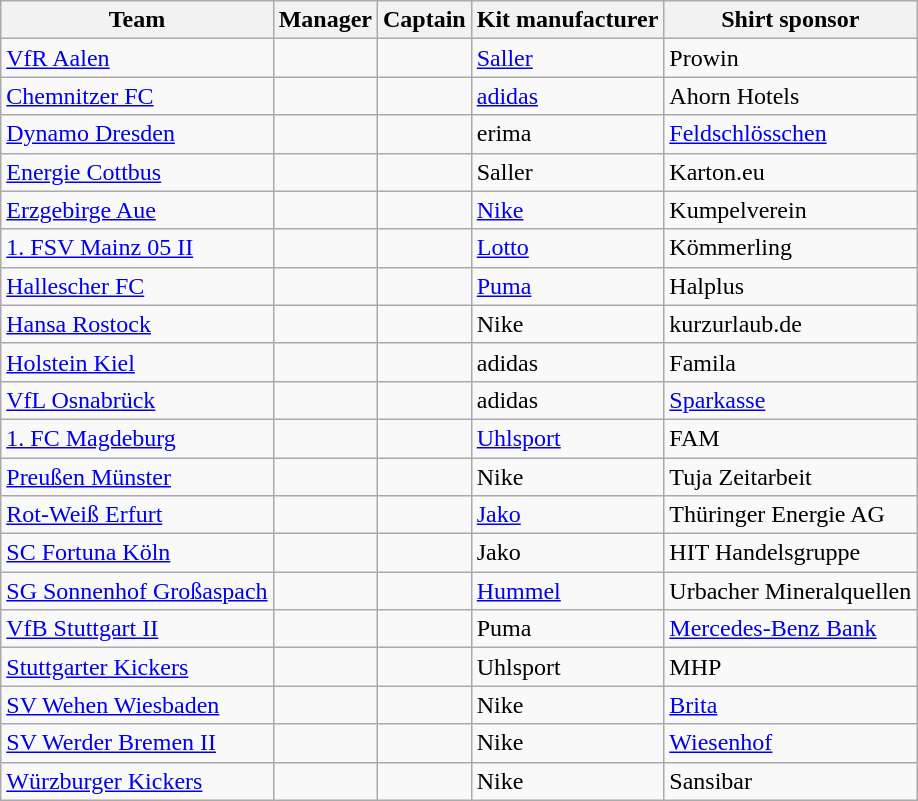<table class="wikitable sortable">
<tr>
<th>Team</th>
<th>Manager</th>
<th>Captain</th>
<th>Kit manufacturer</th>
<th>Shirt sponsor</th>
</tr>
<tr>
<td><a href='#'>VfR Aalen</a></td>
<td> </td>
<td> </td>
<td><a href='#'>Saller</a></td>
<td>Prowin</td>
</tr>
<tr>
<td><a href='#'>Chemnitzer FC</a></td>
<td> </td>
<td> </td>
<td><a href='#'>adidas</a></td>
<td>Ahorn Hotels</td>
</tr>
<tr>
<td><a href='#'>Dynamo Dresden</a></td>
<td> </td>
<td> </td>
<td>erima</td>
<td><a href='#'>Feldschlösschen</a></td>
</tr>
<tr>
<td><a href='#'>Energie Cottbus</a></td>
<td> </td>
<td> </td>
<td>Saller</td>
<td>Karton.eu</td>
</tr>
<tr>
<td><a href='#'>Erzgebirge Aue</a></td>
<td> </td>
<td> </td>
<td><a href='#'>Nike</a></td>
<td>Kumpelverein</td>
</tr>
<tr>
<td><a href='#'>1. FSV Mainz 05 II</a></td>
<td> </td>
<td> </td>
<td><a href='#'>Lotto</a></td>
<td>Kömmerling</td>
</tr>
<tr>
<td><a href='#'>Hallescher FC</a></td>
<td> </td>
<td> </td>
<td><a href='#'>Puma</a></td>
<td>Halplus</td>
</tr>
<tr>
<td><a href='#'>Hansa Rostock</a></td>
<td> </td>
<td> </td>
<td>Nike</td>
<td>kurzurlaub.de</td>
</tr>
<tr>
<td><a href='#'>Holstein Kiel</a></td>
<td> </td>
<td> </td>
<td>adidas</td>
<td>Famila</td>
</tr>
<tr>
<td><a href='#'>VfL Osnabrück</a></td>
<td> </td>
<td> </td>
<td>adidas</td>
<td><a href='#'>Sparkasse</a></td>
</tr>
<tr>
<td><a href='#'>1. FC Magdeburg</a></td>
<td> </td>
<td> </td>
<td><a href='#'>Uhlsport</a></td>
<td>FAM</td>
</tr>
<tr>
<td><a href='#'>Preußen Münster</a></td>
<td> </td>
<td> </td>
<td>Nike</td>
<td>Tuja Zeitarbeit</td>
</tr>
<tr>
<td><a href='#'>Rot-Weiß Erfurt</a></td>
<td> </td>
<td> </td>
<td><a href='#'>Jako</a></td>
<td>Thüringer Energie AG</td>
</tr>
<tr>
<td><a href='#'>SC Fortuna Köln</a></td>
<td> </td>
<td> </td>
<td>Jako</td>
<td>HIT Handelsgruppe</td>
</tr>
<tr>
<td><a href='#'>SG Sonnenhof Großaspach</a></td>
<td> </td>
<td> </td>
<td><a href='#'>Hummel</a></td>
<td>Urbacher Mineralquellen</td>
</tr>
<tr>
<td><a href='#'>VfB Stuttgart II</a></td>
<td> </td>
<td> </td>
<td>Puma</td>
<td><a href='#'>Mercedes-Benz Bank</a></td>
</tr>
<tr>
<td><a href='#'>Stuttgarter Kickers</a></td>
<td> </td>
<td> </td>
<td>Uhlsport</td>
<td>MHP</td>
</tr>
<tr>
<td><a href='#'>SV Wehen Wiesbaden</a></td>
<td> </td>
<td> </td>
<td>Nike</td>
<td><a href='#'>Brita</a></td>
</tr>
<tr>
<td><a href='#'>SV Werder Bremen II</a></td>
<td> </td>
<td> </td>
<td>Nike</td>
<td><a href='#'>Wiesenhof</a></td>
</tr>
<tr>
<td><a href='#'>Würzburger Kickers</a></td>
<td> </td>
<td> </td>
<td>Nike</td>
<td>Sansibar</td>
</tr>
</table>
